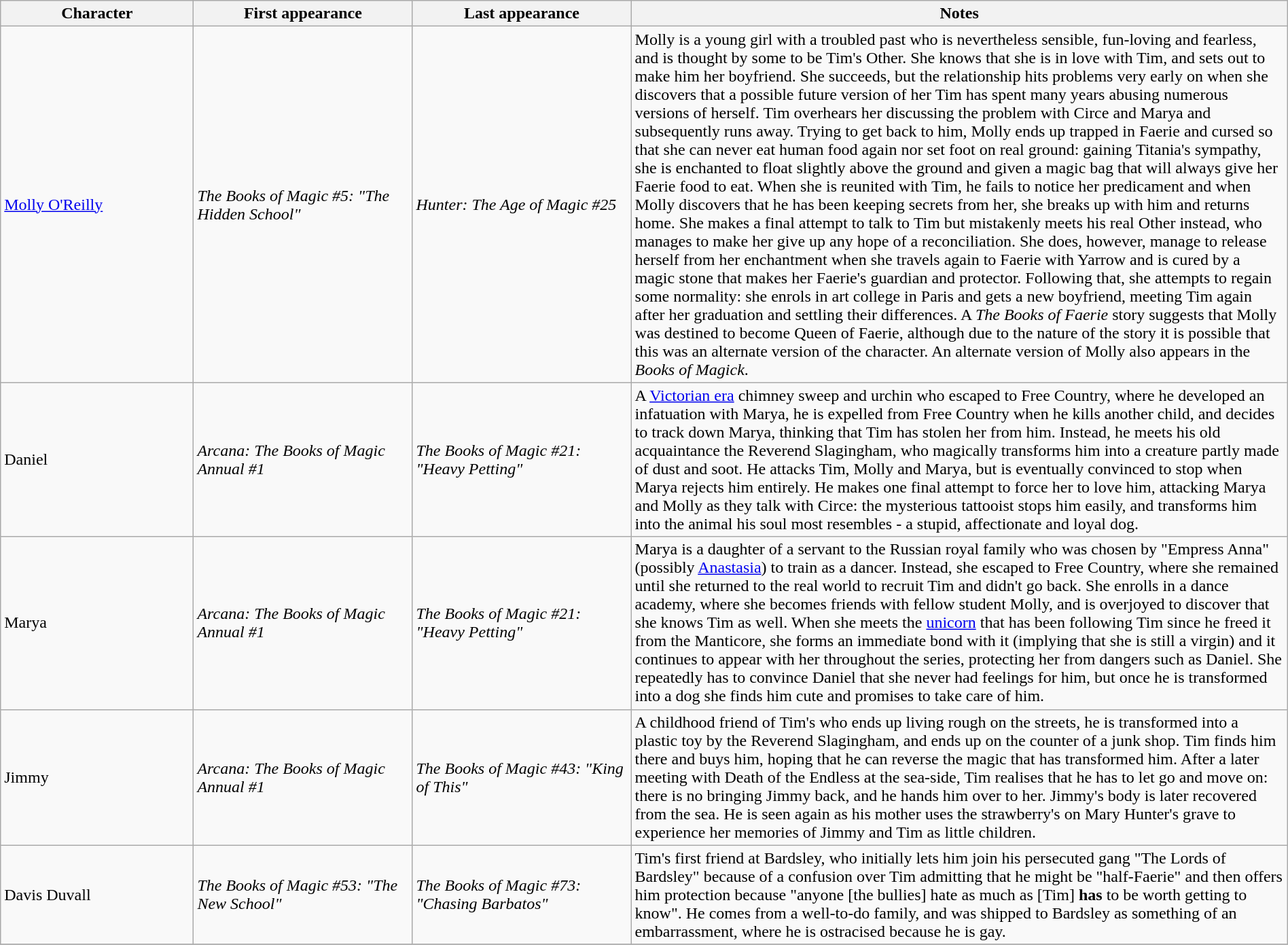<table class="wikitable" width=100%>
<tr>
<th width=15%>Character</th>
<th width=17%>First appearance</th>
<th width=17%>Last appearance</th>
<th width=51%>Notes</th>
</tr>
<tr>
<td><a href='#'>Molly O'Reilly</a></td>
<td><em>The Books of Magic #5: "The Hidden School"</em></td>
<td><em>Hunter: The Age of Magic #25</em></td>
<td>Molly is a young girl with a troubled past who is nevertheless sensible, fun-loving and fearless, and is thought by some to be Tim's Other. She knows that she is in love with Tim, and sets out to make him her boyfriend. She succeeds, but the relationship hits problems very early on when she discovers that a possible future version of her Tim has spent many years abusing numerous versions of herself. Tim overhears her discussing the problem with Circe and Marya and subsequently runs away. Trying to get back to him, Molly ends up trapped in Faerie and cursed so that she can never eat human food again nor set foot on real ground: gaining Titania's sympathy, she is enchanted to float slightly above the ground and given a magic bag that will always give her Faerie food to eat. When she is reunited with Tim, he fails to notice her predicament and when Molly discovers that he has been keeping secrets from her, she breaks up with him and returns home. She makes a final attempt to talk to Tim but mistakenly meets his real Other instead, who manages to make her give up any hope of a reconciliation. She does, however, manage to release herself from her enchantment when she travels again to Faerie with Yarrow and is cured by a magic stone that makes her Faerie's guardian and protector. Following that, she attempts to regain some normality: she enrols in art college in Paris and gets a new boyfriend, meeting Tim again after her graduation and settling their differences. A <em>The Books of Faerie</em> story suggests that Molly was destined to become Queen of Faerie, although due to the nature of the story it is possible that this was an alternate version of the character. An alternate version of Molly also appears in the <em>Books of Magick</em>.</td>
</tr>
<tr>
<td>Daniel</td>
<td><em>Arcana: The Books of Magic Annual #1</em></td>
<td><em>The Books of Magic #21: "Heavy Petting"</em></td>
<td>A <a href='#'>Victorian era</a> chimney sweep and urchin who escaped to Free Country, where he developed an infatuation with Marya, he is expelled from Free Country when he kills another child, and decides to track down Marya, thinking that Tim has stolen her from him. Instead, he meets his old acquaintance the Reverend Slagingham, who magically transforms him into a creature partly made of dust and soot. He attacks Tim, Molly and Marya, but is eventually convinced to stop when Marya rejects him entirely. He makes one final attempt to force her to love him, attacking Marya and Molly as they talk with Circe: the mysterious tattooist stops him easily, and transforms him into the animal his soul most resembles - a stupid, affectionate and loyal dog.</td>
</tr>
<tr>
<td>Marya</td>
<td><em>Arcana: The Books of Magic Annual #1</em></td>
<td><em>The Books of Magic #21: "Heavy Petting"</em></td>
<td>Marya is a daughter of a servant to the Russian royal family who was chosen by "Empress Anna" (possibly <a href='#'>Anastasia</a>) to train as a dancer. Instead, she escaped to Free Country, where she remained until she returned to the real world to recruit Tim and didn't go back. She enrolls in a dance academy, where she becomes friends with fellow student Molly, and is overjoyed to discover that she knows Tim as well. When she meets the <a href='#'>unicorn</a> that has been following Tim since he freed it from the Manticore, she forms an immediate bond with it (implying that she is still a virgin) and it continues to appear with her throughout the series, protecting her from dangers such as Daniel. She repeatedly has to convince Daniel that she never had feelings for him, but once he is transformed into a dog she finds him cute and promises to take care of him.</td>
</tr>
<tr>
<td>Jimmy</td>
<td><em>Arcana: The Books of Magic Annual #1</em></td>
<td><em>The Books of Magic #43: "King of This"</em></td>
<td>A childhood friend of Tim's who ends up living rough on the streets, he is transformed into a plastic toy by the Reverend Slagingham, and ends up on the counter of a junk shop. Tim finds him there and buys him, hoping that he can reverse the magic that has transformed him. After a later meeting with Death of the Endless at the sea-side, Tim realises that he has to let go and move on: there is no bringing Jimmy back, and he hands him over to her. Jimmy's body is later recovered from the sea. He is seen again as his mother uses the strawberry's on Mary Hunter's grave to experience her memories of Jimmy and Tim as little children.</td>
</tr>
<tr>
<td>Davis Duvall</td>
<td><em>The Books of Magic #53: "The New School"</em></td>
<td><em>The Books of Magic #73: "Chasing Barbatos"</em></td>
<td>Tim's first friend at Bardsley, who initially lets him join his persecuted gang "The Lords of Bardsley" because of a confusion over Tim admitting that he might be "half-Faerie" and then offers him protection because "anyone [the bullies] hate as much as [Tim] <strong>has</strong> to be worth getting to know". He comes from a well-to-do family, and was shipped to Bardsley as something of an embarrassment, where he is ostracised because he is gay.</td>
</tr>
<tr>
</tr>
</table>
